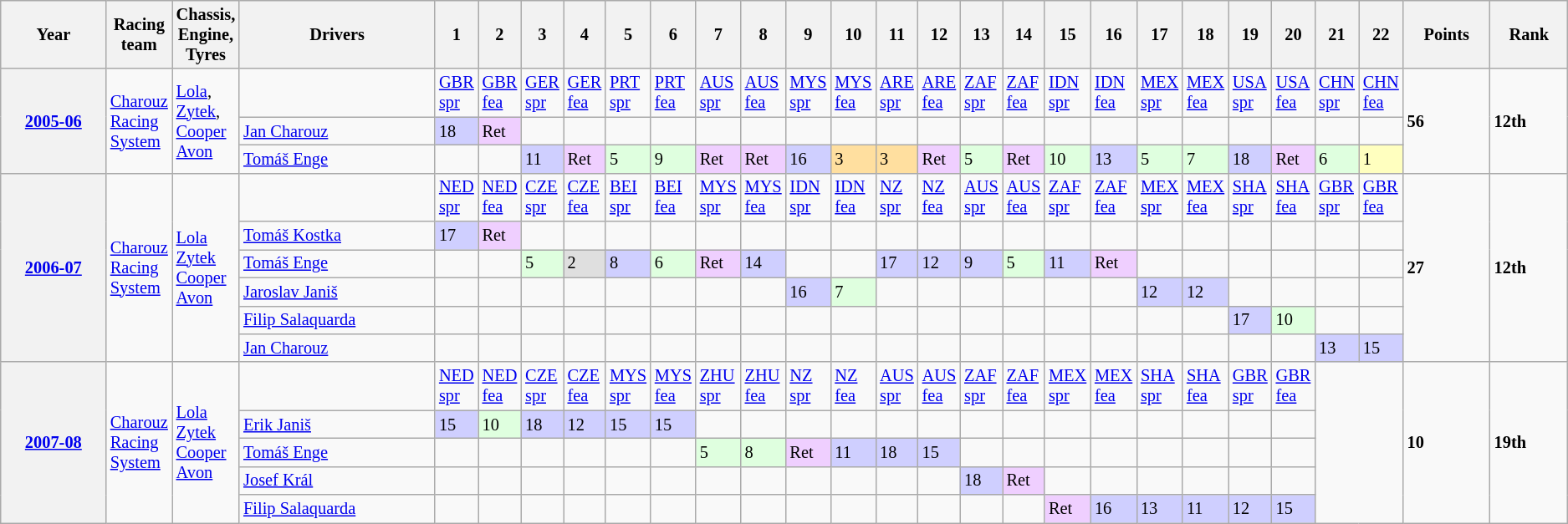<table class="wikitable" style="font-size: 85%">
<tr>
<th>Year</th>
<th width="4%">Racing<br>team</th>
<th width="4%">Chassis,<br>Engine,<br>Tyres</th>
<th>Drivers</th>
<th width="2%">1</th>
<th width="2%">2</th>
<th width="2%">3</th>
<th width="2%">4</th>
<th width="2%">5</th>
<th width="2%">6</th>
<th width="2%">7</th>
<th width="2%">8</th>
<th width="2%">9</th>
<th width="2%">10</th>
<th width="2%">11</th>
<th width="2%">12</th>
<th width="2%">13</th>
<th width="2%">14</th>
<th width="2%">15</th>
<th width="2%">16</th>
<th width="2%">17</th>
<th width="2%">18</th>
<th width="2%">19</th>
<th width="2%">20</th>
<th width="2%">21</th>
<th width="2%">22</th>
<th>Points</th>
<th>Rank</th>
</tr>
<tr>
<th rowspan=3><a href='#'>2005-06</a></th>
<td rowspan=3><a href='#'>Charouz Racing System</a></td>
<td rowspan=3><a href='#'>Lola</a>,<br><a href='#'>Zytek</a>,<br><a href='#'>Cooper Avon</a></td>
<td></td>
<td><a href='#'>GBR spr</a></td>
<td><a href='#'>GBR fea</a></td>
<td><a href='#'>GER spr</a></td>
<td><a href='#'>GER fea</a></td>
<td><a href='#'>PRT spr</a></td>
<td><a href='#'>PRT fea</a></td>
<td><a href='#'>AUS spr</a></td>
<td><a href='#'>AUS fea</a></td>
<td><a href='#'>MYS spr</a></td>
<td><a href='#'>MYS fea</a></td>
<td><a href='#'>ARE spr</a></td>
<td><a href='#'>ARE fea</a></td>
<td><a href='#'>ZAF spr</a></td>
<td><a href='#'>ZAF fea</a></td>
<td><a href='#'>IDN spr</a></td>
<td><a href='#'>IDN fea</a></td>
<td><a href='#'>MEX spr</a></td>
<td><a href='#'>MEX fea</a></td>
<td><a href='#'>USA spr</a></td>
<td><a href='#'>USA fea</a></td>
<td><a href='#'>CHN spr</a></td>
<td><a href='#'>CHN fea</a></td>
<td rowspan=3><strong>56</strong></td>
<td rowspan=3><strong>12th</strong></td>
</tr>
<tr>
<td><a href='#'>Jan Charouz</a></td>
<td style="background:#CFCFFF;">18</td>
<td style="background:#EFCFFF;">Ret</td>
<td></td>
<td></td>
<td></td>
<td></td>
<td></td>
<td></td>
<td></td>
<td></td>
<td></td>
<td></td>
<td></td>
<td></td>
<td></td>
<td></td>
<td></td>
<td></td>
<td></td>
<td></td>
<td></td>
<td></td>
</tr>
<tr>
<td><a href='#'>Tomáš Enge</a></td>
<td></td>
<td></td>
<td style="background:#CFCFFF;">11</td>
<td style="background:#EFCFFF;">Ret</td>
<td style="background:#DFFFDF;">5</td>
<td style="background:#DFFFDF;">9</td>
<td style="background:#EFCFFF;">Ret</td>
<td style="background:#EFCFFF;">Ret</td>
<td style="background:#CFCFFF;">16</td>
<td style="background:#FFDF9F;">3</td>
<td style="background:#FFDF9F;">3</td>
<td style="background:#EFCFFF;">Ret</td>
<td style="background:#DFFFDF;">5</td>
<td style="background:#EFCFFF;">Ret</td>
<td style="background:#DFFFDF;">10</td>
<td style="background:#CFCFFF;">13</td>
<td style="background:#DFFFDF;">5</td>
<td style="background:#DFFFDF;">7</td>
<td style="background:#CFCFFF;">18</td>
<td style="background:#EFCFFF;">Ret</td>
<td style="background:#DFFFDF;">6</td>
<td style="background:#FFFFBF;">1</td>
</tr>
<tr>
<th rowspan=6><a href='#'>2006-07</a></th>
<td rowspan=6><a href='#'>Charouz Racing System</a></td>
<td rowspan=6><a href='#'>Lola</a><br><a href='#'>Zytek</a><br><a href='#'>Cooper Avon</a></td>
<td></td>
<td><a href='#'>NED spr</a></td>
<td><a href='#'>NED fea</a></td>
<td><a href='#'>CZE spr</a></td>
<td><a href='#'>CZE fea</a></td>
<td><a href='#'>BEI spr</a></td>
<td><a href='#'>BEI fea</a></td>
<td><a href='#'>MYS spr</a></td>
<td><a href='#'>MYS fea</a></td>
<td><a href='#'>IDN spr</a></td>
<td><a href='#'>IDN fea</a></td>
<td><a href='#'>NZ spr</a></td>
<td><a href='#'>NZ fea</a></td>
<td><a href='#'>AUS spr</a></td>
<td><a href='#'>AUS fea</a></td>
<td><a href='#'>ZAF spr</a></td>
<td><a href='#'>ZAF fea</a></td>
<td><a href='#'>MEX spr</a></td>
<td><a href='#'>MEX fea</a></td>
<td><a href='#'>SHA spr</a></td>
<td><a href='#'>SHA fea</a></td>
<td><a href='#'>GBR spr</a></td>
<td><a href='#'>GBR fea</a></td>
<td rowspan=6><strong>27</strong></td>
<td rowspan=6><strong>12th</strong></td>
</tr>
<tr>
<td><a href='#'>Tomáš Kostka</a></td>
<td style="background:#CFCFFF;">17</td>
<td style="background:#EFCFFF;">Ret</td>
<td></td>
<td></td>
<td></td>
<td></td>
<td></td>
<td></td>
<td></td>
<td></td>
<td></td>
<td></td>
<td></td>
<td></td>
<td></td>
<td></td>
<td></td>
<td></td>
<td></td>
<td></td>
<td></td>
<td></td>
</tr>
<tr>
<td><a href='#'>Tomáš Enge</a></td>
<td></td>
<td></td>
<td style="background:#DFFFDF;">5</td>
<td style="background:#DFDFDF;">2</td>
<td style="background:#CFCFFF;">8</td>
<td style="background:#DFFFDF;">6</td>
<td style="background:#EFCFFF;">Ret</td>
<td style="background:#CFCFFF;">14</td>
<td></td>
<td></td>
<td style="background:#CFCFFF;">17</td>
<td style="background:#CFCFFF;">12</td>
<td style="background:#CFCFFF;">9</td>
<td style="background:#DFFFDF;">5</td>
<td style="background:#CFCFFF;">11</td>
<td style="background:#EFCFFF;">Ret</td>
<td></td>
<td></td>
<td></td>
<td></td>
<td></td>
<td></td>
</tr>
<tr>
<td><a href='#'>Jaroslav Janiš</a></td>
<td></td>
<td></td>
<td></td>
<td></td>
<td></td>
<td></td>
<td></td>
<td></td>
<td style="background:#CFCFFF;">16</td>
<td style="background:#DFFFDF;">7</td>
<td></td>
<td></td>
<td></td>
<td></td>
<td></td>
<td></td>
<td style="background:#CFCFFF;">12</td>
<td style="background:#CFCFFF;">12</td>
<td></td>
<td></td>
<td></td>
<td></td>
</tr>
<tr>
<td><a href='#'>Filip Salaquarda</a></td>
<td></td>
<td></td>
<td></td>
<td></td>
<td></td>
<td></td>
<td></td>
<td></td>
<td></td>
<td></td>
<td></td>
<td></td>
<td></td>
<td></td>
<td></td>
<td></td>
<td></td>
<td></td>
<td style="background:#CFCFFF;">17</td>
<td style="background:#DFFFDF;">10</td>
<td></td>
<td></td>
</tr>
<tr>
<td><a href='#'>Jan Charouz</a></td>
<td></td>
<td></td>
<td></td>
<td></td>
<td></td>
<td></td>
<td></td>
<td></td>
<td></td>
<td></td>
<td></td>
<td></td>
<td></td>
<td></td>
<td></td>
<td></td>
<td></td>
<td></td>
<td></td>
<td></td>
<td style="background:#CFCFFF;">13</td>
<td style="background:#CFCFFF;">15</td>
</tr>
<tr>
<th rowspan=5><a href='#'>2007-08</a></th>
<td rowspan=5><a href='#'>Charouz Racing System</a></td>
<td rowspan=5><a href='#'>Lola</a><br><a href='#'>Zytek</a><br><a href='#'>Cooper Avon</a></td>
<td></td>
<td><a href='#'>NED spr</a></td>
<td><a href='#'>NED fea</a></td>
<td><a href='#'>CZE spr</a></td>
<td><a href='#'>CZE fea</a></td>
<td><a href='#'>MYS spr</a></td>
<td><a href='#'>MYS fea</a></td>
<td><a href='#'>ZHU spr</a></td>
<td><a href='#'>ZHU fea</a></td>
<td><a href='#'>NZ spr</a></td>
<td><a href='#'>NZ fea</a></td>
<td><a href='#'>AUS spr</a></td>
<td><a href='#'>AUS fea</a></td>
<td><a href='#'>ZAF spr</a></td>
<td><a href='#'>ZAF fea</a></td>
<td><a href='#'>MEX spr</a></td>
<td><a href='#'>MEX fea</a></td>
<td><a href='#'>SHA spr</a></td>
<td><a href='#'>SHA fea</a></td>
<td><a href='#'>GBR spr</a></td>
<td><a href='#'>GBR fea</a></td>
<td colspan=2 rowspan=5></td>
<td rowspan=5><strong>10</strong></td>
<td rowspan=5><strong>19th</strong></td>
</tr>
<tr>
<td><a href='#'>Erik Janiš</a></td>
<td style="background:#CFCFFF;">15</td>
<td style="background:#DFFFDF;">10</td>
<td style="background:#CFCFFF;">18</td>
<td style="background:#CFCFFF;">12</td>
<td style="background:#CFCFFF;">15</td>
<td style="background:#CFCFFF;">15</td>
<td></td>
<td></td>
<td></td>
<td></td>
<td></td>
<td></td>
<td></td>
<td></td>
<td></td>
<td></td>
<td></td>
<td></td>
<td></td>
<td></td>
</tr>
<tr>
<td><a href='#'>Tomáš Enge</a></td>
<td></td>
<td></td>
<td></td>
<td></td>
<td></td>
<td></td>
<td style="background:#DFFFDF;">5</td>
<td style="background:#DFFFDF;">8</td>
<td style="background:#EFCFFF;">Ret</td>
<td style="background:#CFCFFF;">11</td>
<td style="background:#CFCFFF;">18</td>
<td style="background:#CFCFFF;">15</td>
<td></td>
<td></td>
<td></td>
<td></td>
<td></td>
<td></td>
<td></td>
<td></td>
</tr>
<tr>
<td><a href='#'>Josef Král</a></td>
<td></td>
<td></td>
<td></td>
<td></td>
<td></td>
<td></td>
<td></td>
<td></td>
<td></td>
<td></td>
<td></td>
<td></td>
<td style="background:#CFCFFF;">18</td>
<td style="background:#EFCFFF;">Ret</td>
<td></td>
<td></td>
<td></td>
<td></td>
<td></td>
<td></td>
</tr>
<tr>
<td><a href='#'>Filip Salaquarda</a></td>
<td></td>
<td></td>
<td></td>
<td></td>
<td></td>
<td></td>
<td></td>
<td></td>
<td></td>
<td></td>
<td></td>
<td></td>
<td></td>
<td></td>
<td style="background:#EFCFFF;">Ret</td>
<td style="background:#CFCFFF;">16</td>
<td style="background:#CFCFFF;">13</td>
<td style="background:#CFCFFF;">11</td>
<td style="background:#CFCFFF;">12</td>
<td style="background:#CFCFFF;">15</td>
</tr>
</table>
